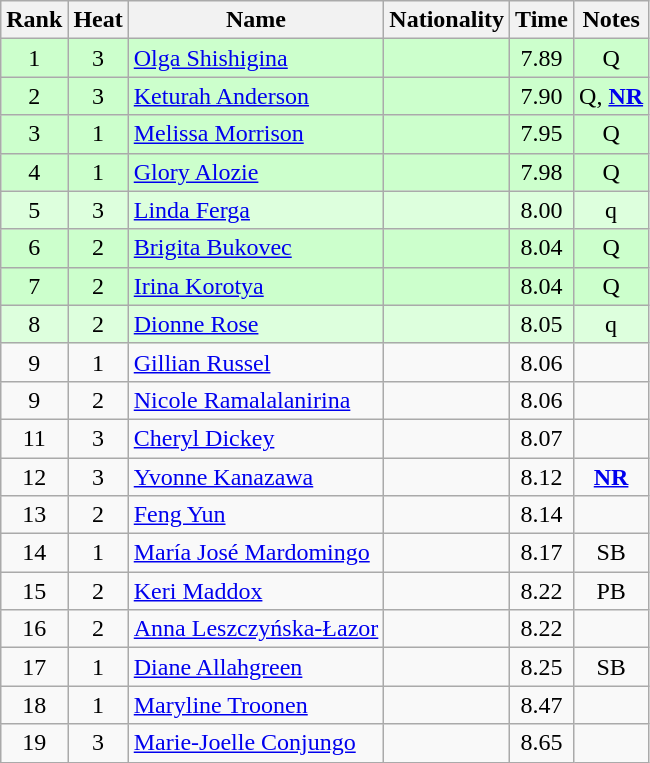<table class="wikitable sortable" style="text-align:center">
<tr>
<th>Rank</th>
<th>Heat</th>
<th>Name</th>
<th>Nationality</th>
<th>Time</th>
<th>Notes</th>
</tr>
<tr bgcolor=ccffcc>
<td>1</td>
<td>3</td>
<td align="left"><a href='#'>Olga Shishigina</a></td>
<td align=left></td>
<td>7.89</td>
<td>Q</td>
</tr>
<tr bgcolor=ccffcc>
<td>2</td>
<td>3</td>
<td align="left"><a href='#'>Keturah Anderson</a></td>
<td align=left></td>
<td>7.90</td>
<td>Q, <strong><a href='#'>NR</a></strong></td>
</tr>
<tr bgcolor=ccffcc>
<td>3</td>
<td>1</td>
<td align="left"><a href='#'>Melissa Morrison</a></td>
<td align=left></td>
<td>7.95</td>
<td>Q</td>
</tr>
<tr bgcolor=ccffcc>
<td>4</td>
<td>1</td>
<td align="left"><a href='#'>Glory Alozie</a></td>
<td align=left></td>
<td>7.98</td>
<td>Q</td>
</tr>
<tr bgcolor=ddffdd>
<td>5</td>
<td>3</td>
<td align="left"><a href='#'>Linda Ferga</a></td>
<td align=left></td>
<td>8.00</td>
<td>q</td>
</tr>
<tr bgcolor=ccffcc>
<td>6</td>
<td>2</td>
<td align="left"><a href='#'>Brigita Bukovec</a></td>
<td align=left></td>
<td>8.04</td>
<td>Q</td>
</tr>
<tr bgcolor=ccffcc>
<td>7</td>
<td>2</td>
<td align="left"><a href='#'>Irina Korotya</a></td>
<td align=left></td>
<td>8.04</td>
<td>Q</td>
</tr>
<tr bgcolor=ddffdd>
<td>8</td>
<td>2</td>
<td align="left"><a href='#'>Dionne Rose</a></td>
<td align=left></td>
<td>8.05</td>
<td>q</td>
</tr>
<tr>
<td>9</td>
<td>1</td>
<td align="left"><a href='#'>Gillian Russel</a></td>
<td align=left></td>
<td>8.06</td>
<td></td>
</tr>
<tr>
<td>9</td>
<td>2</td>
<td align="left"><a href='#'>Nicole Ramalalanirina</a></td>
<td align=left></td>
<td>8.06</td>
<td></td>
</tr>
<tr>
<td>11</td>
<td>3</td>
<td align="left"><a href='#'>Cheryl Dickey</a></td>
<td align=left></td>
<td>8.07</td>
<td></td>
</tr>
<tr>
<td>12</td>
<td>3</td>
<td align="left"><a href='#'>Yvonne Kanazawa</a></td>
<td align=left></td>
<td>8.12</td>
<td><strong><a href='#'>NR</a></strong></td>
</tr>
<tr>
<td>13</td>
<td>2</td>
<td align="left"><a href='#'>Feng Yun</a></td>
<td align=left></td>
<td>8.14</td>
<td></td>
</tr>
<tr>
<td>14</td>
<td>1</td>
<td align="left"><a href='#'>María José Mardomingo</a></td>
<td align=left></td>
<td>8.17</td>
<td>SB</td>
</tr>
<tr>
<td>15</td>
<td>2</td>
<td align="left"><a href='#'>Keri Maddox</a></td>
<td align=left></td>
<td>8.22</td>
<td>PB</td>
</tr>
<tr>
<td>16</td>
<td>2</td>
<td align="left"><a href='#'>Anna Leszczyńska-Łazor</a></td>
<td align=left></td>
<td>8.22</td>
<td></td>
</tr>
<tr>
<td>17</td>
<td>1</td>
<td align="left"><a href='#'>Diane Allahgreen</a></td>
<td align=left></td>
<td>8.25</td>
<td>SB</td>
</tr>
<tr>
<td>18</td>
<td>1</td>
<td align="left"><a href='#'>Maryline Troonen</a></td>
<td align=left></td>
<td>8.47</td>
<td></td>
</tr>
<tr>
<td>19</td>
<td>3</td>
<td align="left"><a href='#'>Marie-Joelle Conjungo</a></td>
<td align=left></td>
<td>8.65</td>
<td></td>
</tr>
</table>
